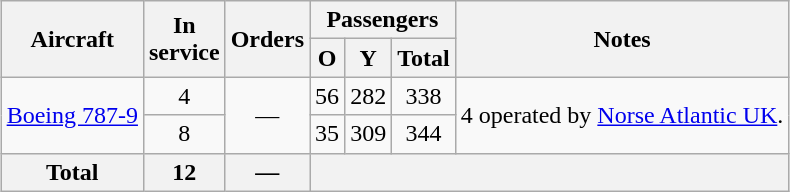<table class="wikitable" style="text-align:center; margin-left: auto; margin-right: auto; border: none;">
<tr>
<th rowspan=2>Aircraft</th>
<th rowspan=2>In<br>service</th>
<th rowspan=2>Orders</th>
<th colspan=3>Passengers</th>
<th rowspan=2>Notes</th>
</tr>
<tr>
<th><abbr>O</abbr></th>
<th><abbr>Y</abbr></th>
<th>Total</th>
</tr>
<tr>
<td rowspan=2><a href='#'>Boeing 787-9</a></td>
<td>4</td>
<td rowspan=2>—</td>
<td>56</td>
<td>282</td>
<td>338</td>
<td rowspan=2>4 operated by <a href='#'>Norse Atlantic UK</a>.</td>
</tr>
<tr>
<td>8</td>
<td>35</td>
<td>309</td>
<td>344</td>
</tr>
<tr>
<th>Total</th>
<th>12</th>
<th>—</th>
<th colspan=4></th>
</tr>
</table>
